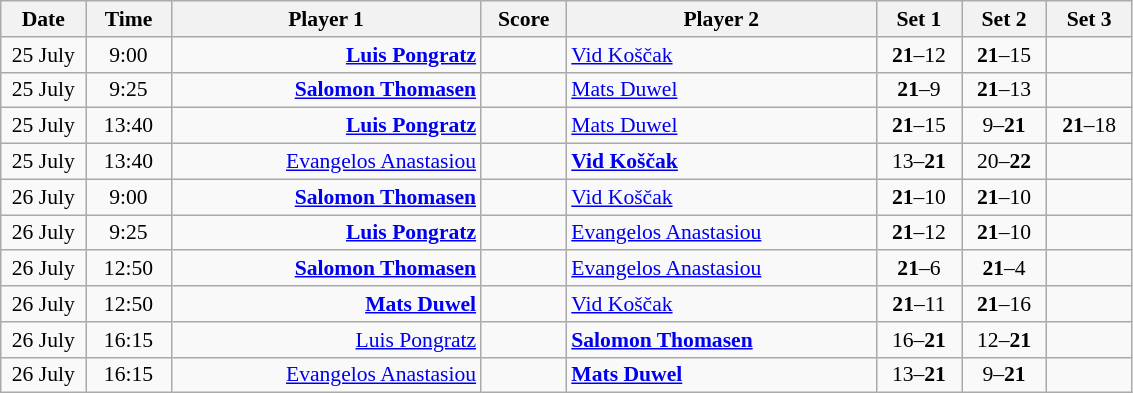<table class="wikitable" style="font-size:90%; text-align:center">
<tr>
<th width="50">Date</th>
<th width="50">Time</th>
<th width="200">Player 1</th>
<th width="50">Score</th>
<th width="200">Player 2</th>
<th width="50">Set 1</th>
<th width="50">Set 2</th>
<th width="50">Set 3</th>
</tr>
<tr>
<td>25 July</td>
<td>9:00</td>
<td align="right"><strong><a href='#'>Luis Pongratz</a> </strong></td>
<td></td>
<td align="left"> <a href='#'>Vid Koščak</a></td>
<td><strong>21</strong>–12</td>
<td><strong>21</strong>–15</td>
<td></td>
</tr>
<tr>
<td>25 July</td>
<td>9:25</td>
<td align="right"><strong><a href='#'>Salomon Thomasen</a> </strong></td>
<td></td>
<td align="left"> <a href='#'>Mats Duwel</a></td>
<td><strong>21</strong>–9</td>
<td><strong>21</strong>–13</td>
<td></td>
</tr>
<tr>
<td>25 July</td>
<td>13:40</td>
<td align="right"><strong><a href='#'>Luis Pongratz</a> </strong></td>
<td></td>
<td align="left"> <a href='#'>Mats Duwel</a></td>
<td><strong>21</strong>–15</td>
<td>9–<strong>21</strong></td>
<td><strong>21</strong>–18</td>
</tr>
<tr>
<td>25 July</td>
<td>13:40</td>
<td align="right"><a href='#'>Evangelos Anastasiou</a> </td>
<td></td>
<td align="left"><strong> <a href='#'>Vid Koščak</a></strong></td>
<td>13–<strong>21</strong></td>
<td>20–<strong>22</strong></td>
<td></td>
</tr>
<tr>
<td>26 July</td>
<td>9:00</td>
<td align="right"><strong><a href='#'>Salomon Thomasen</a> </strong></td>
<td></td>
<td align="left"> <a href='#'>Vid Koščak</a></td>
<td><strong>21</strong>–10</td>
<td><strong>21</strong>–10</td>
<td></td>
</tr>
<tr>
<td>26 July</td>
<td>9:25</td>
<td align="right"><strong><a href='#'>Luis Pongratz</a> </strong></td>
<td></td>
<td align="left"> <a href='#'>Evangelos Anastasiou</a></td>
<td><strong>21</strong>–12</td>
<td><strong>21</strong>–10</td>
<td></td>
</tr>
<tr>
<td>26 July</td>
<td>12:50</td>
<td align="right"><strong><a href='#'>Salomon Thomasen</a> </strong></td>
<td></td>
<td align="left"> <a href='#'>Evangelos Anastasiou</a></td>
<td><strong>21</strong>–6</td>
<td><strong>21</strong>–4</td>
<td></td>
</tr>
<tr>
<td>26 July</td>
<td>12:50</td>
<td align="right"><strong><a href='#'>Mats Duwel</a> </strong></td>
<td></td>
<td align="left"> <a href='#'>Vid Koščak</a></td>
<td><strong>21</strong>–11</td>
<td><strong>21</strong>–16</td>
<td></td>
</tr>
<tr>
<td>26 July</td>
<td>16:15</td>
<td align="right"><a href='#'>Luis Pongratz</a> </td>
<td></td>
<td align="left"><strong> <a href='#'>Salomon Thomasen</a></strong></td>
<td>16–<strong>21</strong></td>
<td>12–<strong>21</strong></td>
<td></td>
</tr>
<tr>
<td>26 July</td>
<td>16:15</td>
<td align="right"><a href='#'>Evangelos Anastasiou</a> </td>
<td></td>
<td align="left"><strong> <a href='#'>Mats Duwel</a></strong></td>
<td>13–<strong>21</strong></td>
<td>9–<strong>21</strong></td>
<td></td>
</tr>
</table>
